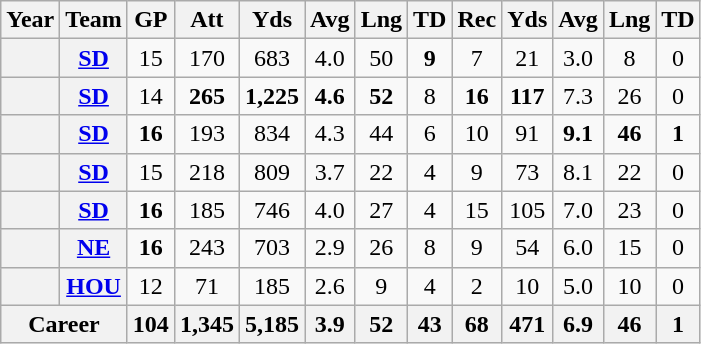<table class="wikitable" style="text-align: center;">
<tr>
<th>Year</th>
<th>Team</th>
<th>GP</th>
<th>Att</th>
<th>Yds</th>
<th>Avg</th>
<th>Lng</th>
<th>TD</th>
<th>Rec</th>
<th>Yds</th>
<th>Avg</th>
<th>Lng</th>
<th>TD</th>
</tr>
<tr>
<th></th>
<th><a href='#'>SD</a></th>
<td>15</td>
<td>170</td>
<td>683</td>
<td>4.0</td>
<td>50</td>
<td><strong>9</strong></td>
<td>7</td>
<td>21</td>
<td>3.0</td>
<td>8</td>
<td>0</td>
</tr>
<tr>
<th></th>
<th><a href='#'>SD</a></th>
<td>14</td>
<td><strong>265</strong></td>
<td><strong>1,225</strong></td>
<td><strong>4.6</strong></td>
<td><strong>52</strong></td>
<td>8</td>
<td><strong>16</strong></td>
<td><strong>117</strong></td>
<td>7.3</td>
<td>26</td>
<td>0</td>
</tr>
<tr>
<th></th>
<th><a href='#'>SD</a></th>
<td><strong>16</strong></td>
<td>193</td>
<td>834</td>
<td>4.3</td>
<td>44</td>
<td>6</td>
<td>10</td>
<td>91</td>
<td><strong>9.1</strong></td>
<td><strong>46</strong></td>
<td><strong>1</strong></td>
</tr>
<tr>
<th></th>
<th><a href='#'>SD</a></th>
<td>15</td>
<td>218</td>
<td>809</td>
<td>3.7</td>
<td>22</td>
<td>4</td>
<td>9</td>
<td>73</td>
<td>8.1</td>
<td>22</td>
<td>0</td>
</tr>
<tr>
<th></th>
<th><a href='#'>SD</a></th>
<td><strong>16</strong></td>
<td>185</td>
<td>746</td>
<td>4.0</td>
<td>27</td>
<td>4</td>
<td>15</td>
<td>105</td>
<td>7.0</td>
<td>23</td>
<td>0</td>
</tr>
<tr>
<th></th>
<th><a href='#'>NE</a></th>
<td><strong>16</strong></td>
<td>243</td>
<td>703</td>
<td>2.9</td>
<td>26</td>
<td>8</td>
<td>9</td>
<td>54</td>
<td>6.0</td>
<td>15</td>
<td>0</td>
</tr>
<tr>
<th></th>
<th><a href='#'>HOU</a></th>
<td>12</td>
<td>71</td>
<td>185</td>
<td>2.6</td>
<td>9</td>
<td>4</td>
<td>2</td>
<td>10</td>
<td>5.0</td>
<td>10</td>
<td>0</td>
</tr>
<tr>
<th colspan="2">Career</th>
<th>104</th>
<th>1,345</th>
<th>5,185</th>
<th>3.9</th>
<th>52</th>
<th>43</th>
<th>68</th>
<th>471</th>
<th>6.9</th>
<th>46</th>
<th>1</th>
</tr>
</table>
